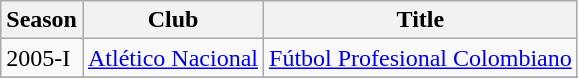<table class="wikitable">
<tr>
<th>Season</th>
<th>Club</th>
<th>Title</th>
</tr>
<tr>
<td>2005-I</td>
<td><a href='#'>Atlético Nacional</a></td>
<td><a href='#'>Fútbol Profesional Colombiano</a></td>
</tr>
<tr>
</tr>
</table>
